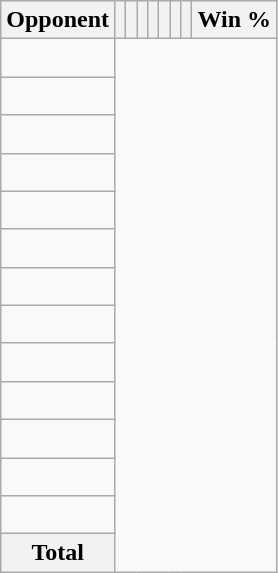<table class="wikitable sortable collapsible collapsed" style="text-align: center;">
<tr>
<th>Opponent</th>
<th></th>
<th></th>
<th></th>
<th></th>
<th></th>
<th></th>
<th></th>
<th>Win %</th>
</tr>
<tr>
<td align="left"><br></td>
</tr>
<tr>
<td align="left"><br></td>
</tr>
<tr>
<td align="left"><br></td>
</tr>
<tr>
<td align="left"><br></td>
</tr>
<tr>
<td align="left"><br></td>
</tr>
<tr>
<td align="left"><br></td>
</tr>
<tr>
<td align="left"><br></td>
</tr>
<tr>
<td align="left"><br></td>
</tr>
<tr>
<td align="left"><br></td>
</tr>
<tr>
<td align="left"><br></td>
</tr>
<tr>
<td align="left"><br></td>
</tr>
<tr>
<td align="left"><br></td>
</tr>
<tr>
<td align="left"><br></td>
</tr>
<tr class="sortbottom">
<th>Total<br></th>
</tr>
</table>
